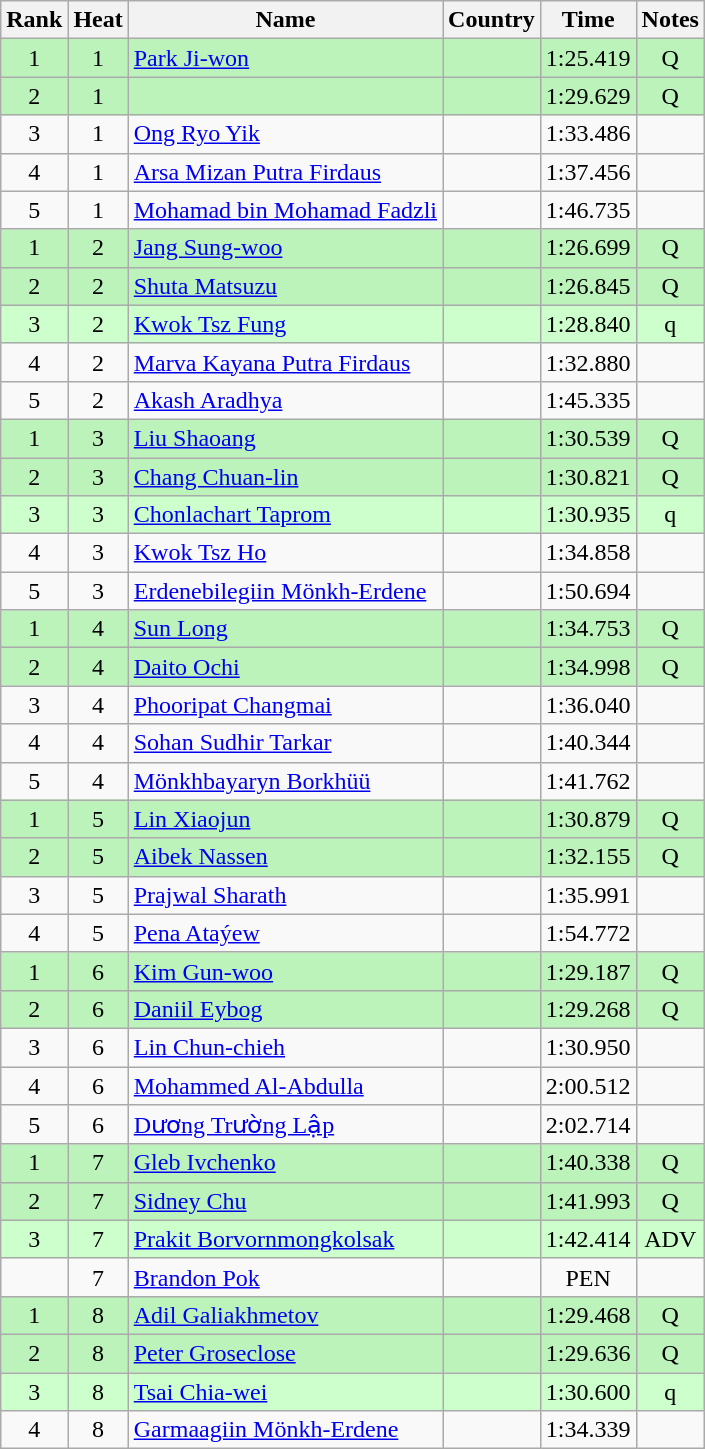<table class="wikitable sortable" style="text-align:center">
<tr>
<th>Rank</th>
<th>Heat</th>
<th>Name</th>
<th>Country</th>
<th>Time</th>
<th>Notes</th>
</tr>
<tr bgcolor=bbf3bb>
<td>1</td>
<td>1</td>
<td align=left><a href='#'>Park Ji-won</a></td>
<td align=left></td>
<td>1:25.419</td>
<td>Q</td>
</tr>
<tr bgcolor=bbf3bb>
<td>2</td>
<td>1</td>
<td align=left></td>
<td align=left></td>
<td>1:29.629</td>
<td>Q</td>
</tr>
<tr>
<td>3</td>
<td>1</td>
<td align=left><a href='#'>Ong Ryo Yik</a></td>
<td align=left></td>
<td>1:33.486</td>
<td></td>
</tr>
<tr>
<td>4</td>
<td>1</td>
<td align=left><a href='#'>Arsa Mizan Putra Firdaus</a></td>
<td align=left></td>
<td>1:37.456</td>
<td></td>
</tr>
<tr>
<td>5</td>
<td>1</td>
<td align=left><a href='#'>Mohamad bin Mohamad Fadzli</a></td>
<td align=left></td>
<td>1:46.735</td>
<td></td>
</tr>
<tr bgcolor=bbf3bb>
<td>1</td>
<td>2</td>
<td align=left><a href='#'>Jang Sung-woo</a></td>
<td align=left></td>
<td>1:26.699</td>
<td>Q</td>
</tr>
<tr bgcolor=bbf3bb>
<td>2</td>
<td>2</td>
<td align=left><a href='#'>Shuta Matsuzu</a></td>
<td align=left></td>
<td>1:26.845</td>
<td>Q</td>
</tr>
<tr bgcolor=ccffcc>
<td>3</td>
<td>2</td>
<td align=left><a href='#'>Kwok Tsz Fung</a></td>
<td align=left></td>
<td>1:28.840</td>
<td>q</td>
</tr>
<tr>
<td>4</td>
<td>2</td>
<td align=left><a href='#'>Marva Kayana Putra Firdaus</a></td>
<td align=left></td>
<td>1:32.880</td>
<td></td>
</tr>
<tr>
<td>5</td>
<td>2</td>
<td align=left><a href='#'>Akash Aradhya</a></td>
<td align=left></td>
<td>1:45.335</td>
<td></td>
</tr>
<tr bgcolor=bbf3bb>
<td>1</td>
<td>3</td>
<td align=left><a href='#'>Liu Shaoang</a></td>
<td align=left></td>
<td>1:30.539</td>
<td>Q</td>
</tr>
<tr bgcolor=bbf3bb>
<td>2</td>
<td>3</td>
<td align=left><a href='#'>Chang Chuan-lin</a></td>
<td align=left></td>
<td>1:30.821</td>
<td>Q</td>
</tr>
<tr bgcolor=ccffcc>
<td>3</td>
<td>3</td>
<td align=left><a href='#'>Chonlachart Taprom</a></td>
<td align=left></td>
<td>1:30.935</td>
<td>q</td>
</tr>
<tr>
<td>4</td>
<td>3</td>
<td align=left><a href='#'>Kwok Tsz Ho</a></td>
<td align=left></td>
<td>1:34.858</td>
<td></td>
</tr>
<tr>
<td>5</td>
<td>3</td>
<td align=left><a href='#'>Erdenebilegiin Mönkh-Erdene</a></td>
<td align=left></td>
<td>1:50.694</td>
<td></td>
</tr>
<tr bgcolor=bbf3bb>
<td>1</td>
<td>4</td>
<td align=left><a href='#'>Sun Long</a></td>
<td align=left></td>
<td>1:34.753</td>
<td>Q</td>
</tr>
<tr bgcolor=bbf3bb>
<td>2</td>
<td>4</td>
<td align=left><a href='#'>Daito Ochi</a></td>
<td align=left></td>
<td>1:34.998</td>
<td>Q</td>
</tr>
<tr>
<td>3</td>
<td>4</td>
<td align=left><a href='#'>Phooripat Changmai</a></td>
<td align=left></td>
<td>1:36.040</td>
<td></td>
</tr>
<tr>
<td>4</td>
<td>4</td>
<td align=left><a href='#'>Sohan Sudhir Tarkar</a></td>
<td align=left></td>
<td>1:40.344</td>
<td></td>
</tr>
<tr>
<td>5</td>
<td>4</td>
<td align=left><a href='#'>Mönkhbayaryn Borkhüü</a></td>
<td align=left></td>
<td>1:41.762</td>
<td></td>
</tr>
<tr bgcolor=bbf3bb>
<td>1</td>
<td>5</td>
<td align=left><a href='#'>Lin Xiaojun</a></td>
<td align=left></td>
<td>1:30.879</td>
<td>Q</td>
</tr>
<tr bgcolor=bbf3bb>
<td>2</td>
<td>5</td>
<td align=left><a href='#'>Aibek Nassen</a></td>
<td align=left></td>
<td>1:32.155</td>
<td>Q</td>
</tr>
<tr>
<td>3</td>
<td>5</td>
<td align=left><a href='#'>Prajwal Sharath</a></td>
<td align=left></td>
<td>1:35.991</td>
<td></td>
</tr>
<tr>
<td>4</td>
<td>5</td>
<td align=left><a href='#'>Pena Ataýew</a></td>
<td align=left></td>
<td>1:54.772</td>
<td></td>
</tr>
<tr bgcolor=bbf3bb>
<td>1</td>
<td>6</td>
<td align=left><a href='#'>Kim Gun-woo</a></td>
<td align=left></td>
<td>1:29.187</td>
<td>Q</td>
</tr>
<tr bgcolor=bbf3bb>
<td>2</td>
<td>6</td>
<td align=left><a href='#'>Daniil Eybog</a></td>
<td align=left></td>
<td>1:29.268</td>
<td>Q</td>
</tr>
<tr>
<td>3</td>
<td>6</td>
<td align=left><a href='#'>Lin Chun-chieh</a></td>
<td align=left></td>
<td>1:30.950</td>
<td></td>
</tr>
<tr>
<td>4</td>
<td>6</td>
<td align=left><a href='#'>Mohammed Al-Abdulla</a></td>
<td align=left></td>
<td>2:00.512</td>
<td></td>
</tr>
<tr>
<td>5</td>
<td>6</td>
<td align=left><a href='#'>Dương Trường Lập</a></td>
<td align=left></td>
<td>2:02.714</td>
<td></td>
</tr>
<tr bgcolor=bbf3bb>
<td>1</td>
<td>7</td>
<td align=left><a href='#'>Gleb Ivchenko</a></td>
<td align=left></td>
<td>1:40.338</td>
<td>Q</td>
</tr>
<tr bgcolor=bbf3bb>
<td>2</td>
<td>7</td>
<td align=left><a href='#'>Sidney Chu</a></td>
<td align=left></td>
<td>1:41.993</td>
<td>Q</td>
</tr>
<tr bgcolor=ccffcc>
<td>3</td>
<td>7</td>
<td align=left><a href='#'>Prakit Borvornmongkolsak</a></td>
<td align=left></td>
<td>1:42.414</td>
<td>ADV</td>
</tr>
<tr>
<td></td>
<td>7</td>
<td align=left><a href='#'>Brandon Pok</a></td>
<td align=left></td>
<td>PEN</td>
<td></td>
</tr>
<tr bgcolor=bbf3bb>
<td>1</td>
<td>8</td>
<td align=left><a href='#'>Adil Galiakhmetov</a></td>
<td align=left></td>
<td>1:29.468</td>
<td>Q</td>
</tr>
<tr bgcolor=bbf3bb>
<td>2</td>
<td>8</td>
<td align=left><a href='#'>Peter Groseclose</a></td>
<td align=left></td>
<td>1:29.636</td>
<td>Q</td>
</tr>
<tr bgcolor=ccffcc>
<td>3</td>
<td>8</td>
<td align=left><a href='#'>Tsai Chia-wei</a></td>
<td align=left></td>
<td>1:30.600</td>
<td>q</td>
</tr>
<tr>
<td>4</td>
<td>8</td>
<td align=left><a href='#'>Garmaagiin Mönkh-Erdene</a></td>
<td align=left></td>
<td>1:34.339</td>
<td></td>
</tr>
</table>
